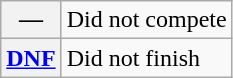<table class="wikitable">
<tr>
<th scope="row">—</th>
<td>Did not compete</td>
</tr>
<tr>
<th scope="row"><a href='#'>DNF</a></th>
<td>Did not finish</td>
</tr>
</table>
